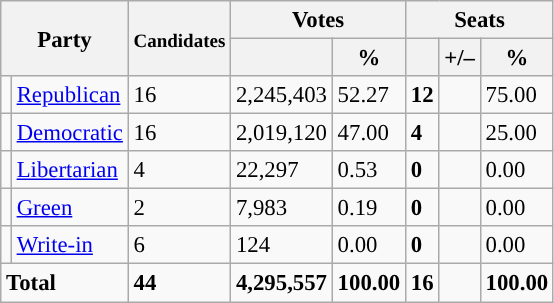<table class="wikitable" style="font-size: 95%;">
<tr>
<th colspan="2" rowspan="2">Party</th>
<th rowspan="2"><small>Candi</small><small>dates</small></th>
<th colspan="2">Votes</th>
<th colspan="3">Seats</th>
</tr>
<tr>
<th></th>
<th>%</th>
<th></th>
<th>+/–</th>
<th>%</th>
</tr>
<tr>
<td style="background:"></td>
<td align=left><a href='#'>Republican</a></td>
<td>16</td>
<td>2,245,403</td>
<td>52.27</td>
<td><strong>12</strong></td>
<td></td>
<td>75.00</td>
</tr>
<tr>
<td style="background:"></td>
<td align=left><a href='#'>Democratic</a></td>
<td>16</td>
<td>2,019,120</td>
<td>47.00</td>
<td><strong>4</strong></td>
<td></td>
<td>25.00</td>
</tr>
<tr>
<td style="background:"></td>
<td align=left><a href='#'>Libertarian</a></td>
<td>4</td>
<td>22,297</td>
<td>0.53</td>
<td><strong>0</strong></td>
<td></td>
<td>0.00</td>
</tr>
<tr>
<td style="background:"></td>
<td align=left><a href='#'>Green</a></td>
<td>2</td>
<td>7,983</td>
<td>0.19</td>
<td><strong>0</strong></td>
<td></td>
<td>0.00</td>
</tr>
<tr>
<td style="background:"></td>
<td align=left><a href='#'>Write-in</a></td>
<td>6</td>
<td>124</td>
<td>0.00</td>
<td><strong>0</strong></td>
<td></td>
<td>0.00</td>
</tr>
<tr style="font-weight:bold">
<td colspan=2 align=left>Total</td>
<td>44</td>
<td>4,295,557</td>
<td>100.00</td>
<td>16</td>
<td></td>
<td>100.00</td>
</tr>
</table>
